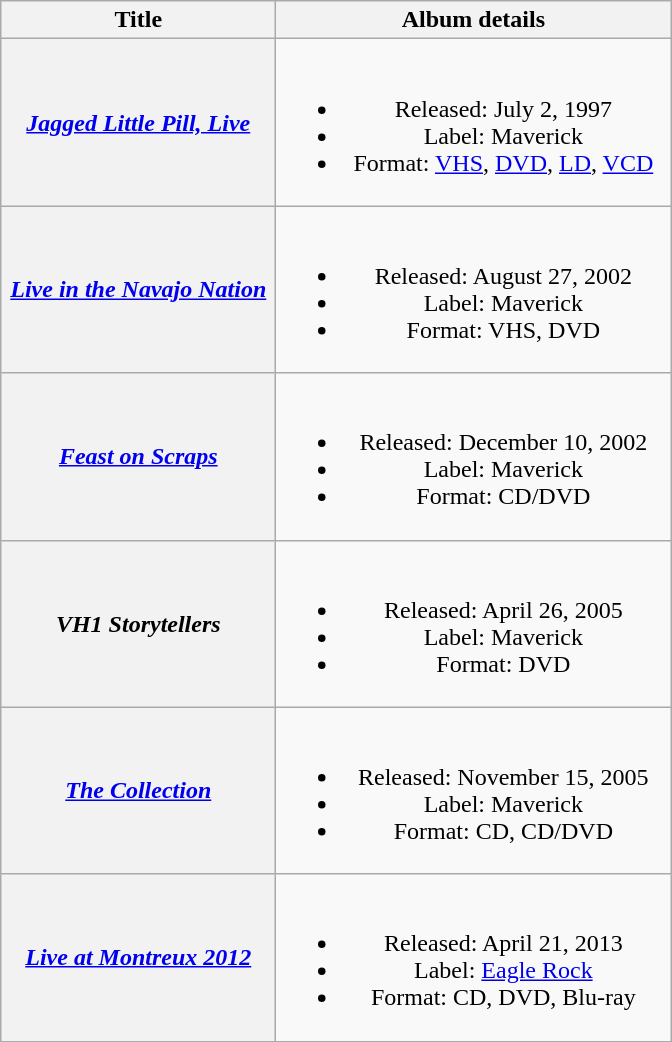<table class="wikitable plainrowheaders" style="text-align:center; border:1">
<tr>
<th scope="col" style="width:11em;">Title</th>
<th scope="col" style="width:16em;">Album details</th>
</tr>
<tr>
<th scope="row"><em><a href='#'>Jagged Little Pill, Live</a></em></th>
<td><br><ul><li>Released: July 2, 1997</li><li>Label: Maverick</li><li>Format: <a href='#'>VHS</a>, <a href='#'>DVD</a>, <a href='#'>LD</a>, <a href='#'>VCD</a></li></ul></td>
</tr>
<tr>
<th scope="row"><em><a href='#'>Live in the Navajo Nation</a></em></th>
<td><br><ul><li>Released: August 27, 2002</li><li>Label: Maverick</li><li>Format: VHS, DVD</li></ul></td>
</tr>
<tr>
<th scope="row"><em><a href='#'>Feast on Scraps</a></em></th>
<td><br><ul><li>Released: December 10, 2002</li><li>Label: Maverick</li><li>Format: CD/DVD</li></ul></td>
</tr>
<tr>
<th scope="row"><em>VH1 Storytellers</em></th>
<td><br><ul><li>Released: April 26, 2005</li><li>Label: Maverick</li><li>Format: DVD</li></ul></td>
</tr>
<tr>
<th scope="row"><em><a href='#'>The Collection</a></em></th>
<td><br><ul><li>Released: November 15, 2005</li><li>Label: Maverick</li><li>Format: CD, CD/DVD</li></ul></td>
</tr>
<tr>
<th scope="row"><em><a href='#'>Live at Montreux 2012</a></em></th>
<td><br><ul><li>Released: April 21, 2013</li><li>Label: <a href='#'>Eagle Rock</a> <small></small></li><li>Format: CD, DVD, Blu-ray</li></ul></td>
</tr>
</table>
